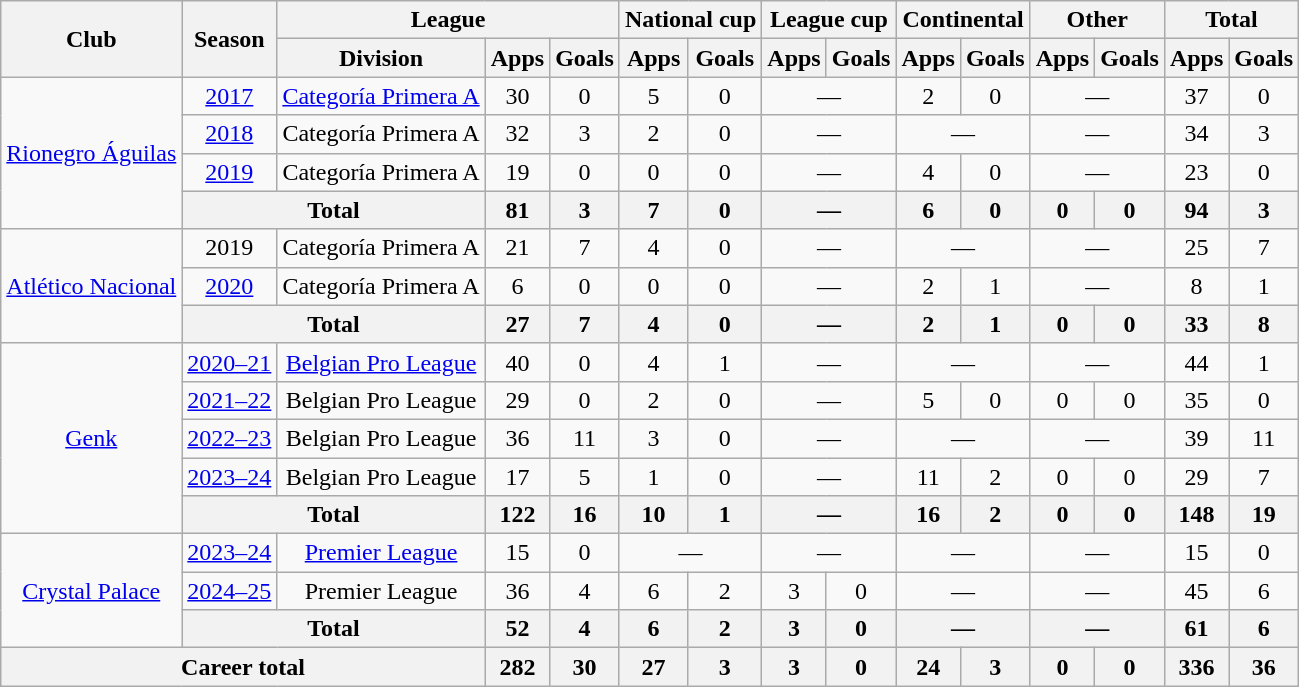<table class="wikitable" style="text-align:center">
<tr>
<th rowspan="2">Club</th>
<th rowspan="2">Season</th>
<th colspan="3">League</th>
<th colspan="2">National cup</th>
<th colspan="2">League cup</th>
<th colspan="2">Continental</th>
<th colspan="2">Other</th>
<th colspan="2">Total</th>
</tr>
<tr>
<th>Division</th>
<th>Apps</th>
<th>Goals</th>
<th>Apps</th>
<th>Goals</th>
<th>Apps</th>
<th>Goals</th>
<th>Apps</th>
<th>Goals</th>
<th>Apps</th>
<th>Goals</th>
<th>Apps</th>
<th>Goals</th>
</tr>
<tr>
<td rowspan="4"><a href='#'>Rionegro Águilas</a></td>
<td><a href='#'>2017</a></td>
<td><a href='#'>Categoría Primera A</a></td>
<td>30</td>
<td>0</td>
<td>5</td>
<td>0</td>
<td colspan="2">—</td>
<td>2</td>
<td>0</td>
<td colspan="2">—</td>
<td>37</td>
<td>0</td>
</tr>
<tr>
<td><a href='#'>2018</a></td>
<td>Categoría Primera A</td>
<td>32</td>
<td>3</td>
<td>2</td>
<td>0</td>
<td colspan="2">—</td>
<td colspan="2">—</td>
<td colspan="2">—</td>
<td>34</td>
<td>3</td>
</tr>
<tr>
<td><a href='#'>2019</a></td>
<td>Categoría Primera A</td>
<td>19</td>
<td>0</td>
<td>0</td>
<td>0</td>
<td colspan="2">—</td>
<td>4</td>
<td>0</td>
<td colspan="2">—</td>
<td>23</td>
<td>0</td>
</tr>
<tr>
<th colspan="2">Total</th>
<th>81</th>
<th>3</th>
<th>7</th>
<th>0</th>
<th colspan="2">—</th>
<th>6</th>
<th>0</th>
<th>0</th>
<th>0</th>
<th>94</th>
<th>3</th>
</tr>
<tr>
<td rowspan="3"><a href='#'>Atlético Nacional</a></td>
<td>2019</td>
<td>Categoría Primera A</td>
<td>21</td>
<td>7</td>
<td>4</td>
<td>0</td>
<td colspan="2">—</td>
<td colspan="2">—</td>
<td colspan="2">—</td>
<td>25</td>
<td>7</td>
</tr>
<tr>
<td><a href='#'>2020</a></td>
<td>Categoría Primera A</td>
<td>6</td>
<td>0</td>
<td>0</td>
<td>0</td>
<td colspan="2">—</td>
<td>2</td>
<td>1</td>
<td colspan="2">—</td>
<td>8</td>
<td>1</td>
</tr>
<tr>
<th colspan="2">Total</th>
<th>27</th>
<th>7</th>
<th>4</th>
<th>0</th>
<th colspan="2">—</th>
<th>2</th>
<th>1</th>
<th>0</th>
<th>0</th>
<th>33</th>
<th>8</th>
</tr>
<tr>
<td rowspan="5"><a href='#'>Genk</a></td>
<td><a href='#'>2020–21</a></td>
<td><a href='#'>Belgian Pro League</a></td>
<td>40</td>
<td>0</td>
<td>4</td>
<td>1</td>
<td colspan="2">—</td>
<td colspan="2">—</td>
<td colspan="2">—</td>
<td>44</td>
<td>1</td>
</tr>
<tr>
<td><a href='#'>2021–22</a></td>
<td>Belgian Pro League</td>
<td>29</td>
<td>0</td>
<td>2</td>
<td>0</td>
<td colspan="2">—</td>
<td>5</td>
<td>0</td>
<td>0</td>
<td>0</td>
<td>35</td>
<td>0</td>
</tr>
<tr>
<td><a href='#'>2022–23</a></td>
<td>Belgian Pro League</td>
<td>36</td>
<td>11</td>
<td>3</td>
<td>0</td>
<td colspan="2">—</td>
<td colspan="2">—</td>
<td colspan="2">—</td>
<td>39</td>
<td>11</td>
</tr>
<tr>
<td><a href='#'>2023–24</a></td>
<td>Belgian Pro League</td>
<td>17</td>
<td>5</td>
<td>1</td>
<td>0</td>
<td colspan="2">—</td>
<td>11</td>
<td>2</td>
<td>0</td>
<td>0</td>
<td>29</td>
<td>7</td>
</tr>
<tr>
<th colspan="2">Total</th>
<th>122</th>
<th>16</th>
<th>10</th>
<th>1</th>
<th colspan="2">—</th>
<th>16</th>
<th>2</th>
<th>0</th>
<th>0</th>
<th>148</th>
<th>19</th>
</tr>
<tr>
<td rowspan="3"><a href='#'>Crystal Palace</a></td>
<td><a href='#'>2023–24</a></td>
<td><a href='#'>Premier League</a></td>
<td>15</td>
<td>0</td>
<td colspan="2">—</td>
<td colspan="2">—</td>
<td colspan="2">—</td>
<td colspan="2">—</td>
<td>15</td>
<td>0</td>
</tr>
<tr>
<td><a href='#'>2024–25</a></td>
<td>Premier League</td>
<td>36</td>
<td>4</td>
<td>6</td>
<td>2</td>
<td>3</td>
<td>0</td>
<td colspan="2">—</td>
<td colspan="2">—</td>
<td>45</td>
<td>6</td>
</tr>
<tr>
<th colspan="2">Total</th>
<th>52</th>
<th>4</th>
<th>6</th>
<th>2</th>
<th>3</th>
<th>0</th>
<th colspan="2">—</th>
<th colspan="2">—</th>
<th>61</th>
<th>6</th>
</tr>
<tr>
<th colspan="3">Career total</th>
<th>282</th>
<th>30</th>
<th>27</th>
<th>3</th>
<th>3</th>
<th>0</th>
<th>24</th>
<th>3</th>
<th>0</th>
<th>0</th>
<th>336</th>
<th>36</th>
</tr>
</table>
